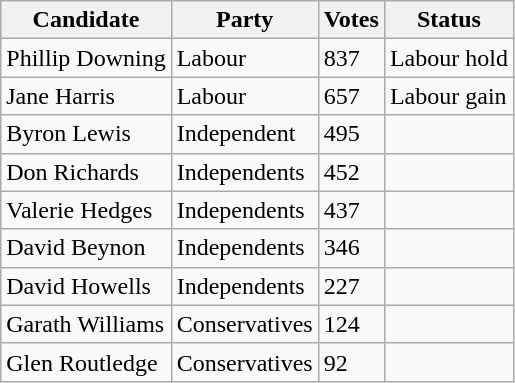<table class="wikitable sortable">
<tr>
<th>Candidate</th>
<th>Party</th>
<th>Votes</th>
<th>Status</th>
</tr>
<tr>
<td>Phillip Downing</td>
<td>Labour</td>
<td>837</td>
<td>Labour hold</td>
</tr>
<tr>
<td>Jane Harris</td>
<td>Labour</td>
<td>657</td>
<td>Labour gain</td>
</tr>
<tr>
<td>Byron Lewis</td>
<td>Independent</td>
<td>495</td>
<td></td>
</tr>
<tr>
<td>Don Richards</td>
<td>Independents</td>
<td>452</td>
<td></td>
</tr>
<tr>
<td>Valerie Hedges</td>
<td>Independents</td>
<td>437</td>
<td></td>
</tr>
<tr>
<td>David Beynon</td>
<td>Independents</td>
<td>346</td>
<td></td>
</tr>
<tr>
<td>David Howells</td>
<td>Independents</td>
<td>227</td>
<td></td>
</tr>
<tr>
<td>Garath Williams</td>
<td>Conservatives</td>
<td>124</td>
<td></td>
</tr>
<tr>
<td>Glen Routledge</td>
<td>Conservatives</td>
<td>92</td>
<td></td>
</tr>
</table>
